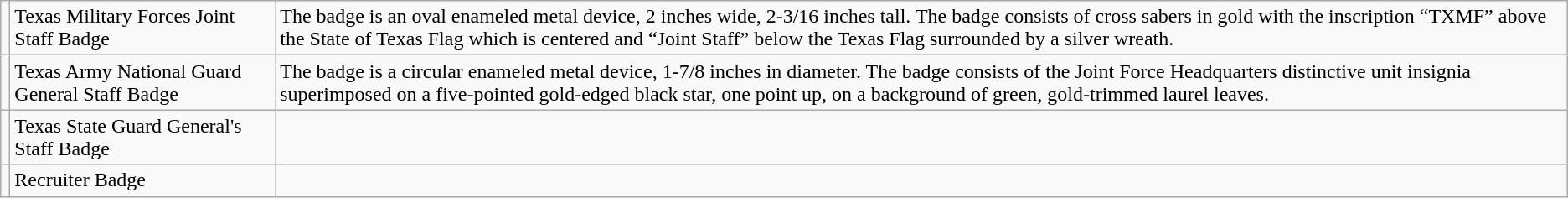<table class="wikitable">
<tr>
<td></td>
<td>Texas Military Forces Joint Staff Badge</td>
<td>The badge is an oval enameled metal device, 2 inches wide, 2-3/16 inches tall. The badge consists of cross sabers in gold with the inscription “TXMF” above the State of Texas Flag which is centered and “Joint Staff” below the Texas Flag surrounded by a silver wreath.</td>
</tr>
<tr>
<td></td>
<td>Texas Army National Guard General Staff Badge</td>
<td>The badge is a circular enameled metal device, 1-7/8 inches in diameter. The badge consists of the Joint Force Headquarters distinctive unit insignia superimposed on a five-pointed gold-edged black star, one point up, on a background of green, gold-trimmed laurel leaves.</td>
</tr>
<tr>
<td></td>
<td>Texas State Guard General's Staff Badge</td>
<td></td>
</tr>
<tr>
<td></td>
<td>Recruiter Badge</td>
<td></td>
</tr>
</table>
